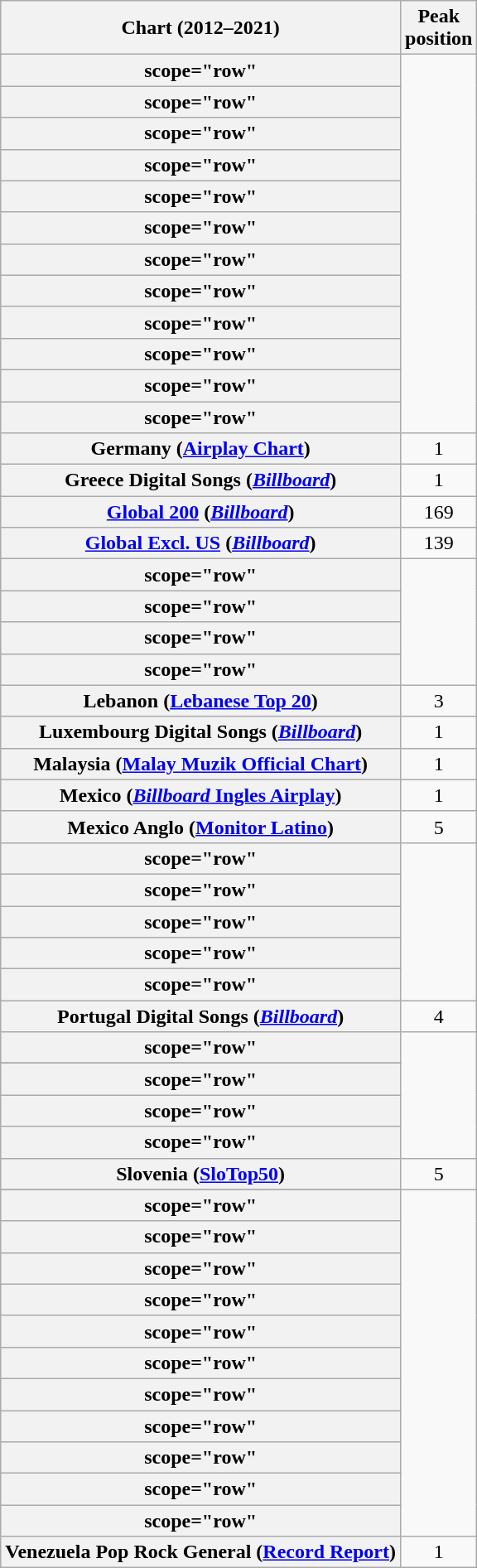<table class="wikitable sortable plainrowheaders" style="text-align:center">
<tr>
<th>Chart (2012–2021)</th>
<th>Peak<br>position</th>
</tr>
<tr>
<th>scope="row" </th>
</tr>
<tr>
<th>scope="row" </th>
</tr>
<tr>
<th>scope="row" </th>
</tr>
<tr>
<th>scope="row" </th>
</tr>
<tr>
<th>scope="row" </th>
</tr>
<tr>
<th>scope="row" </th>
</tr>
<tr>
<th>scope="row" </th>
</tr>
<tr>
<th>scope="row" </th>
</tr>
<tr>
<th>scope="row" </th>
</tr>
<tr>
<th>scope="row" </th>
</tr>
<tr>
<th>scope="row" </th>
</tr>
<tr>
<th>scope="row" </th>
</tr>
<tr>
<th scope="row">Germany (<a href='#'>Airplay Chart</a>)</th>
<td style="text-align:center;">1</td>
</tr>
<tr>
<th scope="row">Greece Digital Songs (<em><a href='#'>Billboard</a></em>)</th>
<td style="text-align:center;">1</td>
</tr>
<tr>
<th scope="row"><a href='#'>Global 200</a> (<em><a href='#'>Billboard</a></em>)</th>
<td>169</td>
</tr>
<tr>
<th scope="row"><a href='#'>Global Excl. US</a> (<em><a href='#'>Billboard</a></em>)</th>
<td>139</td>
</tr>
<tr>
<th>scope="row" </th>
</tr>
<tr>
<th>scope="row" </th>
</tr>
<tr>
<th>scope="row" </th>
</tr>
<tr>
<th>scope="row"</th>
</tr>
<tr>
<th scope="row">Lebanon (<a href='#'>Lebanese Top 20</a>)</th>
<td style="text-align:center;">3</td>
</tr>
<tr>
<th scope="row">Luxembourg Digital Songs (<em><a href='#'>Billboard</a></em>)</th>
<td style="text-align:center;">1</td>
</tr>
<tr>
<th scope="row">Malaysia (<a href='#'>Malay Muzik Official Chart</a>)</th>
<td style="text-align:center;">1</td>
</tr>
<tr>
<th scope="row">Mexico (<a href='#'><em>Billboard</em> Ingles Airplay</a>)</th>
<td style="text-align:center;">1</td>
</tr>
<tr>
<th scope="row">Mexico Anglo (<a href='#'>Monitor Latino</a>)</th>
<td style="text-align:center;">5</td>
</tr>
<tr>
<th>scope="row" </th>
</tr>
<tr>
<th>scope="row" </th>
</tr>
<tr>
<th>scope="row" </th>
</tr>
<tr>
<th>scope="row" </th>
</tr>
<tr>
<th>scope="row" </th>
</tr>
<tr>
<th scope="row">Portugal Digital Songs (<em><a href='#'>Billboard</a></em>)</th>
<td style="text-align:center;">4</td>
</tr>
<tr>
<th>scope="row"</th>
</tr>
<tr>
</tr>
<tr>
<th>scope="row" </th>
</tr>
<tr>
<th>scope="row" </th>
</tr>
<tr>
<th>scope="row" </th>
</tr>
<tr>
<th scope="row">Slovenia (<a href='#'>SloTop50</a>)</th>
<td align=center>5</td>
</tr>
<tr>
</tr>
<tr>
<th>scope="row" </th>
</tr>
<tr>
<th>scope="row" </th>
</tr>
<tr>
<th>scope="row" </th>
</tr>
<tr>
<th>scope="row" </th>
</tr>
<tr>
<th>scope="row" </th>
</tr>
<tr>
<th>scope="row" </th>
</tr>
<tr>
<th>scope="row" </th>
</tr>
<tr>
<th>scope="row" </th>
</tr>
<tr>
<th>scope="row" </th>
</tr>
<tr>
<th>scope="row" </th>
</tr>
<tr>
<th>scope="row" </th>
</tr>
<tr>
<th scope="row">Venezuela Pop Rock General (<a href='#'>Record Report</a>)</th>
<td style="text-align:center;">1</td>
</tr>
</table>
